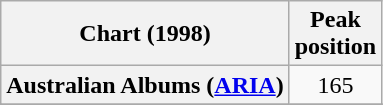<table class="wikitable sortable plainrowheaders" style="text-align:center">
<tr>
<th scope="col">Chart (1998)</th>
<th scope="col">Peak<br>position</th>
</tr>
<tr>
<th scope="row">Australian Albums (<a href='#'>ARIA</a>)</th>
<td>165</td>
</tr>
<tr>
</tr>
<tr>
</tr>
<tr>
</tr>
<tr>
</tr>
</table>
